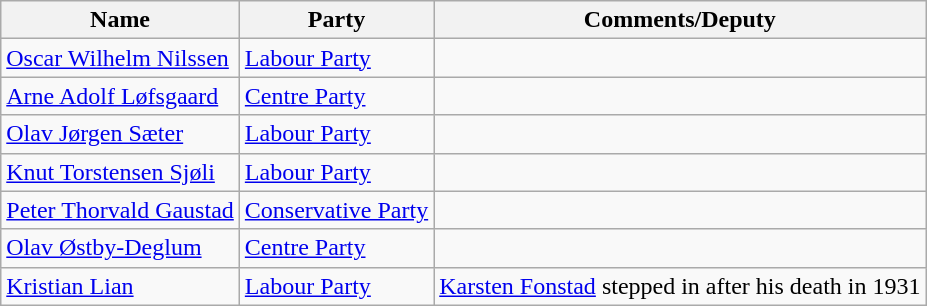<table class="wikitable">
<tr>
<th>Name</th>
<th>Party</th>
<th>Comments/Deputy</th>
</tr>
<tr>
<td><a href='#'>Oscar Wilhelm Nilssen</a></td>
<td><a href='#'>Labour Party</a></td>
<td></td>
</tr>
<tr>
<td><a href='#'>Arne Adolf Løfsgaard</a></td>
<td><a href='#'>Centre Party</a></td>
<td></td>
</tr>
<tr>
<td><a href='#'>Olav Jørgen Sæter</a></td>
<td><a href='#'>Labour Party</a></td>
<td></td>
</tr>
<tr>
<td><a href='#'>Knut Torstensen Sjøli</a></td>
<td><a href='#'>Labour Party</a></td>
<td></td>
</tr>
<tr>
<td><a href='#'>Peter Thorvald Gaustad</a></td>
<td><a href='#'>Conservative Party</a></td>
<td></td>
</tr>
<tr>
<td><a href='#'>Olav Østby-Deglum</a></td>
<td><a href='#'>Centre Party</a></td>
<td></td>
</tr>
<tr>
<td><a href='#'>Kristian Lian</a></td>
<td><a href='#'>Labour Party</a></td>
<td><a href='#'>Karsten Fonstad</a> stepped in after his death in 1931</td>
</tr>
</table>
